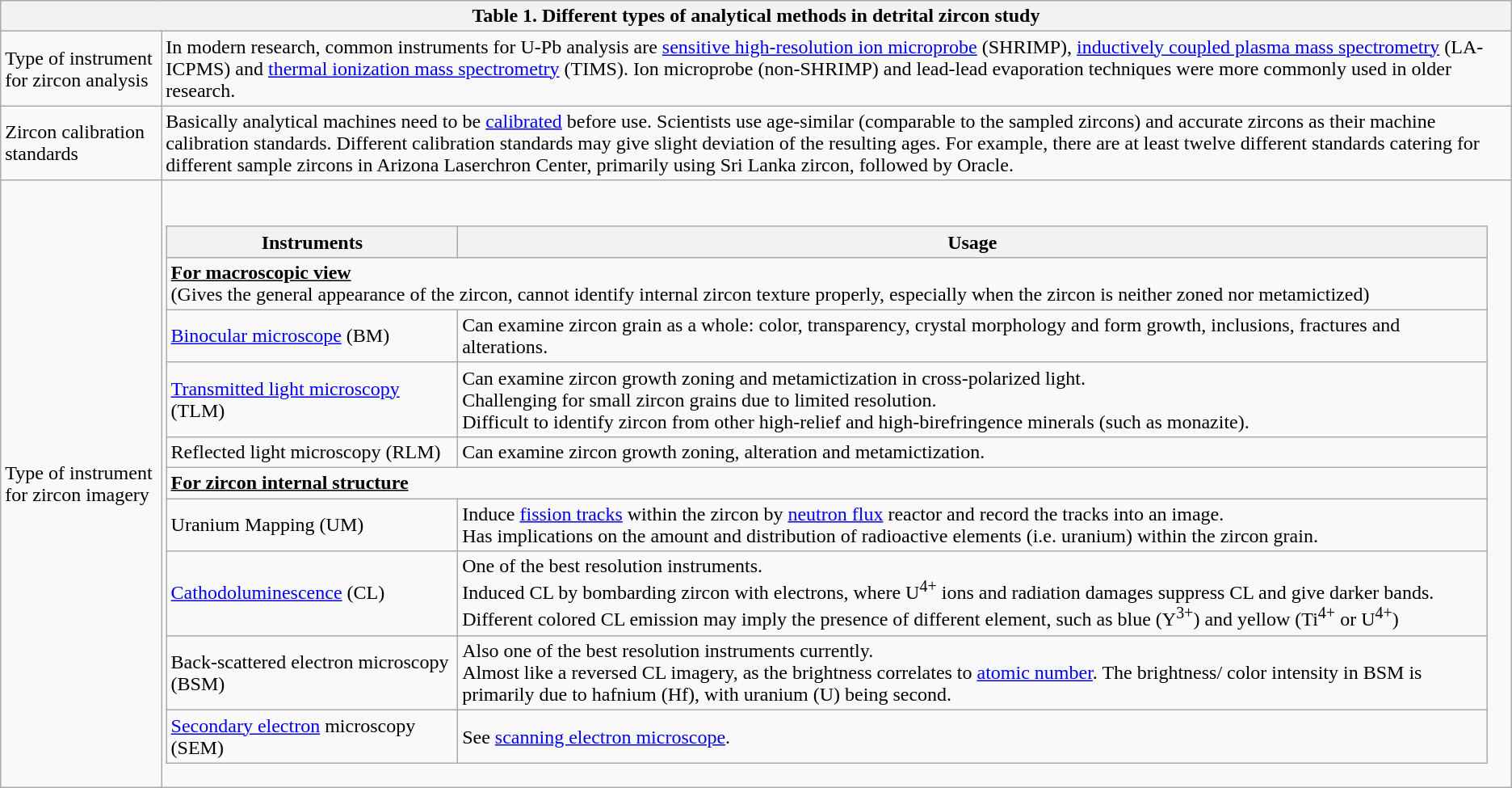<table class="wikitable">
<tr>
<th colspan="2">Table 1. Different types of analytical methods in detrital zircon study</th>
</tr>
<tr>
<td>Type of instrument for zircon analysis</td>
<td>In modern research, common instruments for U-Pb analysis are <a href='#'>sensitive high-resolution ion microprobe</a> (SHRIMP), <a href='#'>inductively coupled plasma mass spectrometry</a> (LA-ICPMS) and <a href='#'>thermal ionization mass spectrometry</a> (TIMS). Ion microprobe (non-SHRIMP) and lead-lead evaporation techniques were more commonly used in older research.</td>
</tr>
<tr>
<td>Zircon calibration standards</td>
<td>Basically analytical machines need to be <a href='#'>calibrated</a> before use. Scientists use age-similar (comparable to the sampled zircons) and accurate zircons as their machine calibration standards. Different calibration standards may give slight deviation of the resulting ages. For example, there are at least twelve different standards catering for different sample zircons in Arizona Laserchron Center, primarily using Sri Lanka zircon, followed by Oracle.</td>
</tr>
<tr>
<td>Type of instrument for zircon imagery</td>
<td><br><table class="wikitable">
<tr>
<th>Instruments</th>
<th>Usage</th>
</tr>
<tr>
<td colspan="2"><u><strong>For macroscopic view</strong></u><br>(Gives the general appearance of the zircon, cannot identify internal zircon texture properly, especially when the zircon is neither zoned nor metamictized)</td>
</tr>
<tr>
<td><a href='#'>Binocular microscope</a> (BM)</td>
<td>Can examine zircon grain as a whole: color, transparency, crystal morphology and form growth, inclusions, fractures and alterations.</td>
</tr>
<tr>
<td><a href='#'>Transmitted light microscopy</a> (TLM)</td>
<td>Can examine zircon growth zoning and metamictization in cross-polarized light.<br>Challenging for small zircon grains due to limited resolution.<br>Difficult to identify zircon from other high-relief and high-birefringence minerals (such as monazite).</td>
</tr>
<tr>
<td>Reflected light microscopy (RLM)</td>
<td>Can examine zircon growth zoning, alteration and metamictization.</td>
</tr>
<tr>
<td colspan="2"><u><strong>For zircon internal structure</strong></u></td>
</tr>
<tr>
<td>Uranium Mapping (UM)</td>
<td>Induce <a href='#'>fission tracks</a> within the zircon by <a href='#'>neutron flux</a> reactor and record the tracks into an image.<br>Has implications on the amount and distribution of radioactive elements (i.e. uranium) within the zircon grain.</td>
</tr>
<tr>
<td><a href='#'>Cathodoluminescence</a> (CL)</td>
<td>One of the best resolution instruments.<br>Induced CL by bombarding zircon with electrons, where U<sup>4+</sup> ions and radiation damages suppress CL and give darker bands.<br>Different colored CL emission may imply the presence of different element, such as blue (Y<sup>3+</sup>) and yellow (Ti<sup>4+</sup> or U<sup>4+</sup>)</td>
</tr>
<tr>
<td>Back-scattered electron microscopy (BSM)</td>
<td>Also one of the best resolution instruments currently.<br>Almost like a reversed CL imagery, as the brightness correlates to <a href='#'>atomic number</a>. The brightness/ color intensity in BSM is primarily due to hafnium (Hf), with uranium (U) being second.</td>
</tr>
<tr>
<td><a href='#'>Secondary electron</a> microscopy (SEM)</td>
<td>See <a href='#'>scanning electron microscope</a>.</td>
</tr>
</table>
</td>
</tr>
</table>
